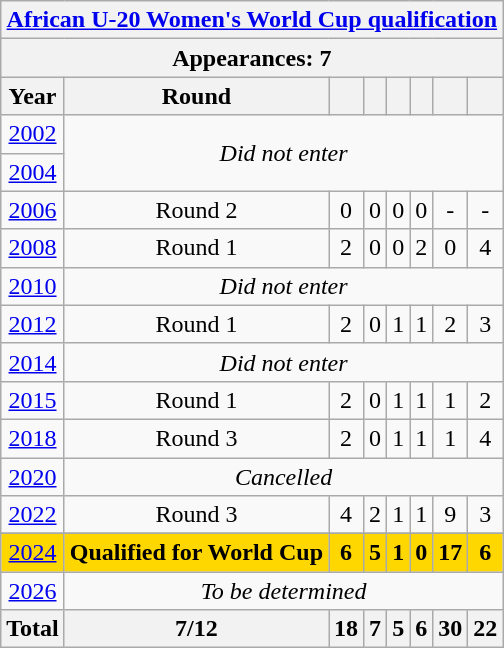<table class="wikitable" style="text-align: center;">
<tr>
<th colspan=8><a href='#'>African U-20 Women's World Cup qualification</a></th>
</tr>
<tr>
<th colspan=8>Appearances: 7</th>
</tr>
<tr>
<th>Year</th>
<th>Round</th>
<th></th>
<th></th>
<th></th>
<th></th>
<th></th>
<th></th>
</tr>
<tr>
<td><a href='#'>2002</a></td>
<td colspan=7 rowspan=2><em>Did not enter</em></td>
</tr>
<tr>
<td><a href='#'>2004</a></td>
</tr>
<tr>
<td><a href='#'>2006</a></td>
<td>Round 2</td>
<td>0</td>
<td>0</td>
<td>0</td>
<td>0</td>
<td>-</td>
<td>-</td>
</tr>
<tr>
<td><a href='#'>2008</a></td>
<td>Round 1</td>
<td>2</td>
<td>0</td>
<td>0</td>
<td>2</td>
<td>0</td>
<td>4</td>
</tr>
<tr>
<td><a href='#'>2010</a></td>
<td colspan=7><em>Did not enter</em></td>
</tr>
<tr>
<td><a href='#'>2012</a></td>
<td>Round 1</td>
<td>2</td>
<td>0</td>
<td>1</td>
<td>1</td>
<td>2</td>
<td>3</td>
</tr>
<tr>
<td><a href='#'>2014</a></td>
<td colspan=7><em>Did not enter</em></td>
</tr>
<tr>
<td><a href='#'>2015</a></td>
<td>Round 1</td>
<td>2</td>
<td>0</td>
<td>1</td>
<td>1</td>
<td>1</td>
<td>2</td>
</tr>
<tr>
<td><a href='#'>2018</a></td>
<td>Round 3</td>
<td>2</td>
<td>0</td>
<td>1</td>
<td>1</td>
<td>1</td>
<td>4</td>
</tr>
<tr>
<td><a href='#'>2020</a></td>
<td colspan=7><em>Cancelled</em></td>
</tr>
<tr>
<td><a href='#'>2022</a></td>
<td>Round 3</td>
<td>4</td>
<td>2</td>
<td>1</td>
<td>1</td>
<td>9</td>
<td>3</td>
</tr>
<tr>
</tr>
<tr bgcolor=Gold>
<td><a href='#'>2024</a></td>
<td><strong>Qualified for World Cup</strong></td>
<td><strong>6</strong></td>
<td><strong>5</strong></td>
<td><strong>1</strong></td>
<td><strong>0</strong></td>
<td><strong>17</strong></td>
<td><strong>6</strong></td>
</tr>
<tr>
<td><a href='#'>2026</a></td>
<td colspan=7><em>To be determined</em></td>
</tr>
<tr>
<th>Total</th>
<th>7/12</th>
<th>18</th>
<th>7</th>
<th>5</th>
<th>6</th>
<th>30</th>
<th>22</th>
</tr>
</table>
